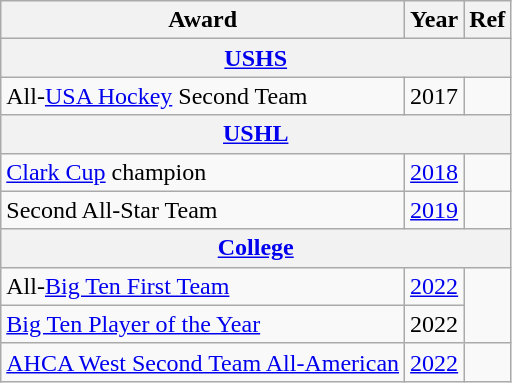<table class="wikitable">
<tr>
<th>Award</th>
<th>Year</th>
<th>Ref</th>
</tr>
<tr>
<th colspan="3"><a href='#'>USHS</a></th>
</tr>
<tr>
<td>All-<a href='#'>USA Hockey</a> Second Team</td>
<td>2017</td>
<td></td>
</tr>
<tr>
<th colspan="3"><a href='#'>USHL</a></th>
</tr>
<tr>
<td><a href='#'>Clark Cup</a> champion</td>
<td><a href='#'>2018</a></td>
<td></td>
</tr>
<tr>
<td>Second All-Star Team</td>
<td><a href='#'>2019</a></td>
<td></td>
</tr>
<tr>
<th colspan="3"><a href='#'>College</a></th>
</tr>
<tr>
<td>All-<a href='#'>Big Ten First Team</a></td>
<td><a href='#'>2022</a></td>
<td rowspan="2"></td>
</tr>
<tr>
<td><a href='#'>Big Ten Player of the Year</a></td>
<td>2022</td>
</tr>
<tr>
<td><a href='#'>AHCA West Second Team All-American</a></td>
<td><a href='#'>2022</a></td>
<td></td>
</tr>
</table>
